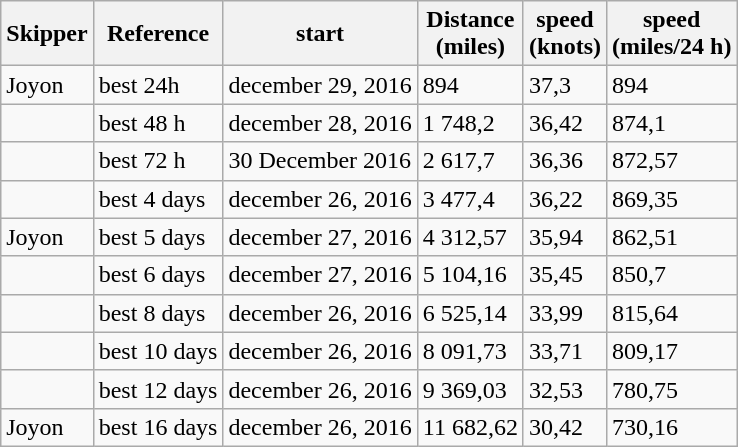<table class="wikitable alternance">
<tr>
<th>Skipper</th>
<th>Reference</th>
<th>start</th>
<th>Distance<br>(miles)</th>
<th>speed<br>(knots)</th>
<th>speed<br>(miles/24 h)</th>
</tr>
<tr>
<td>Joyon</td>
<td>best 24h</td>
<td>december 29, 2016</td>
<td> 894</td>
<td>37,3</td>
<td>894</td>
</tr>
<tr>
<td></td>
<td>best 48 h</td>
<td>december 28, 2016</td>
<td>1 748,2</td>
<td>36,42</td>
<td>874,1</td>
</tr>
<tr>
<td></td>
<td>best 72 h</td>
<td>30 December 2016</td>
<td>2 617,7</td>
<td>36,36</td>
<td>872,57</td>
</tr>
<tr>
<td></td>
<td>best 4 days</td>
<td>december 26, 2016</td>
<td>3 477,4</td>
<td>36,22</td>
<td>869,35</td>
</tr>
<tr>
<td>Joyon</td>
<td>best 5 days</td>
<td>december 27, 2016</td>
<td>4 312,57</td>
<td>35,94</td>
<td>862,51</td>
</tr>
<tr>
<td></td>
<td>best 6 days</td>
<td>december 27, 2016</td>
<td>5 104,16</td>
<td>35,45</td>
<td>850,7</td>
</tr>
<tr>
<td></td>
<td>best 8 days</td>
<td>december 26, 2016</td>
<td>6 525,14</td>
<td>33,99</td>
<td>815,64</td>
</tr>
<tr>
<td></td>
<td>best 10 days</td>
<td>december 26, 2016</td>
<td>8 091,73</td>
<td>33,71</td>
<td>809,17</td>
</tr>
<tr>
<td></td>
<td>best 12 days</td>
<td>december 26, 2016</td>
<td>9 369,03</td>
<td>32,53</td>
<td>780,75</td>
</tr>
<tr>
<td>Joyon</td>
<td>best 16 days</td>
<td>december 26, 2016</td>
<td>11 682,62</td>
<td>30,42</td>
<td>730,16</td>
</tr>
</table>
